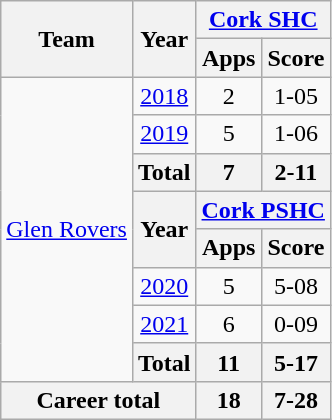<table class="wikitable" style="text-align:center">
<tr>
<th rowspan="2">Team</th>
<th rowspan="2">Year</th>
<th colspan="2"><a href='#'>Cork SHC</a></th>
</tr>
<tr>
<th>Apps</th>
<th>Score</th>
</tr>
<tr>
<td rowspan="8"><a href='#'>Glen Rovers</a></td>
<td><a href='#'>2018</a></td>
<td>2</td>
<td>1-05</td>
</tr>
<tr>
<td><a href='#'>2019</a></td>
<td>5</td>
<td>1-06</td>
</tr>
<tr>
<th>Total</th>
<th>7</th>
<th>2-11</th>
</tr>
<tr>
<th rowspan=2>Year</th>
<th colspan=2><a href='#'>Cork PSHC</a></th>
</tr>
<tr>
<th>Apps</th>
<th>Score</th>
</tr>
<tr>
<td><a href='#'>2020</a></td>
<td>5</td>
<td>5-08</td>
</tr>
<tr>
<td><a href='#'>2021</a></td>
<td>6</td>
<td>0-09</td>
</tr>
<tr>
<th>Total</th>
<th>11</th>
<th>5-17</th>
</tr>
<tr>
<th colspan="2">Career total</th>
<th>18</th>
<th>7-28</th>
</tr>
</table>
